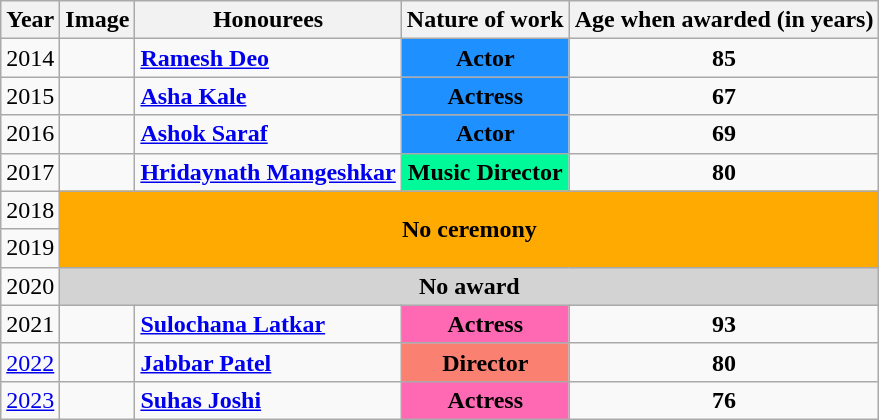<table class="wikitable">
<tr>
<th>Year</th>
<th>Image</th>
<th>Honourees</th>
<th>Nature of work</th>
<th>Age when awarded (in years)</th>
</tr>
<tr>
<td>2014</td>
<td></td>
<td><strong><a href='#'>Ramesh Deo</a></strong></td>
<td style="background:DodgerBlue; text-align:center"><strong>Actor</strong></td>
<td align="center"><strong>85</strong></td>
</tr>
<tr>
<td>2015</td>
<td></td>
<td><strong><a href='#'>Asha Kale</a></strong></td>
<td style="background:DodgerBlue; text-align:center"><strong>Actress</strong></td>
<td align="center"><strong>67</strong></td>
</tr>
<tr>
<td>2016</td>
<td></td>
<td><strong><a href='#'>Ashok Saraf</a></strong></td>
<td style="background:DodgerBlue; text-align:center"><strong>Actor</strong></td>
<td align="center"><strong>69</strong></td>
</tr>
<tr>
<td>2017</td>
<td></td>
<td><strong><a href='#'>Hridaynath Mangeshkar</a></strong></td>
<td style="background:MediumSpringGreen; text-align:center"><strong>Music Director</strong></td>
<td align="center"><strong>80</strong></td>
</tr>
<tr>
<td>2018</td>
<td colspan="4" rowspan="2" style="background:#FFAA00; text-align:center"><strong>No ceremony</strong></td>
</tr>
<tr>
<td>2019</td>
</tr>
<tr>
<td>2020</td>
<td colspan="4" style="background:#D3D3D3; text-align:center"><strong>No award</strong></td>
</tr>
<tr>
<td>2021</td>
<td></td>
<td><strong><a href='#'>Sulochana Latkar</a></strong></td>
<td style="background:HotPink; text-align:center"><strong>Actress</strong></td>
<td align="center"><strong>93</strong></td>
</tr>
<tr>
<td><a href='#'>2022</a></td>
<td></td>
<td><strong><a href='#'>Jabbar Patel</a></strong></td>
<td style="background:Salmon; text-align:center"><strong>Director</strong></td>
<td align="center"><strong>80</strong></td>
</tr>
<tr>
<td><a href='#'>2023</a></td>
<td></td>
<td><strong><a href='#'>Suhas Joshi</a></strong></td>
<td style="background:HotPink; text-align:center"><strong>Actress</strong></td>
<td align="center"><strong>76</strong></td>
</tr>
</table>
